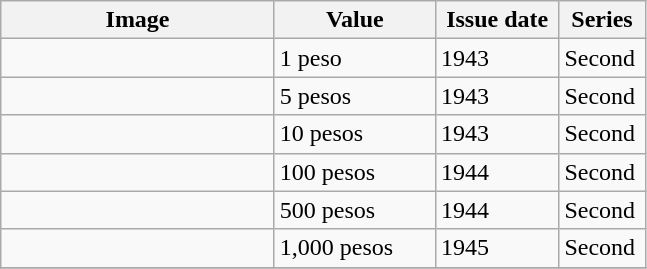<table class="wikitable">
<tr>
<th scope="col" style="width:175px;">Image</th>
<th scope="col" style="width:100px; ">Value</th>
<th scope="col" style="width:75px;">Issue date</th>
<th scope="col" style="width:50px;">Series</th>
</tr>
<tr>
<td></td>
<td>1 peso</td>
<td>1943</td>
<td>Second</td>
</tr>
<tr>
<td></td>
<td>5 pesos</td>
<td>1943</td>
<td>Second</td>
</tr>
<tr>
<td></td>
<td>10 pesos</td>
<td>1943</td>
<td>Second</td>
</tr>
<tr>
<td></td>
<td>100 pesos</td>
<td>1944</td>
<td>Second</td>
</tr>
<tr>
<td></td>
<td>500 pesos</td>
<td>1944</td>
<td>Second</td>
</tr>
<tr>
<td></td>
<td>1,000 pesos</td>
<td>1945</td>
<td>Second</td>
</tr>
<tr>
</tr>
</table>
